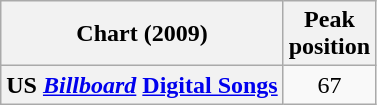<table class="wikitable plainrowheaders" style="text-align:center">
<tr>
<th scope="col">Chart (2009)</th>
<th scope="col">Peak<br>position</th>
</tr>
<tr>
<th scope="row">US <em><a href='#'>Billboard</a></em> <a href='#'>Digital Songs</a></th>
<td>67</td>
</tr>
</table>
